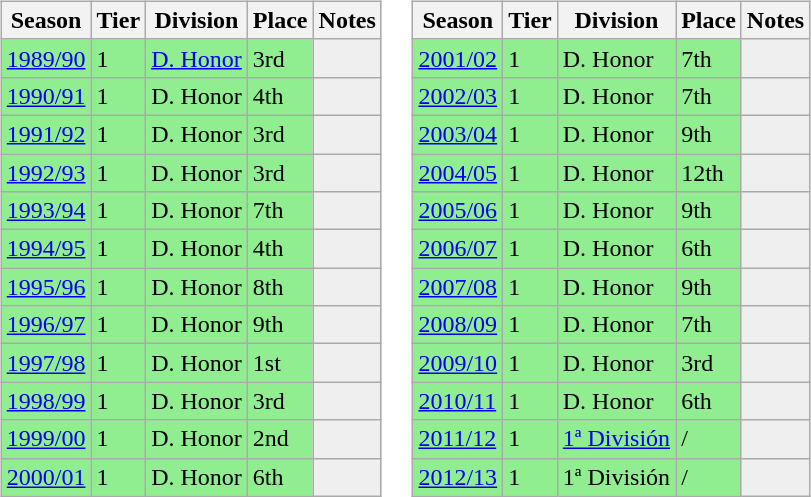<table>
<tr>
<td valign="top" width=0%><br><table class="wikitable">
<tr style="background:#f0f6fa;">
<th><strong>Season</strong></th>
<th><strong>Tier</strong></th>
<th><strong>Division</strong></th>
<th><strong>Place</strong></th>
<th><strong>Notes</strong></th>
</tr>
<tr>
<td style="background:#90EE90;"><a href='#'>1989/90</a></td>
<td style="background:#90EE90;">1</td>
<td style="background:#90EE90;"><a href='#'>D. Honor</a></td>
<td style="background:#90EE90;">3rd</td>
<th style="background:#efefef;"></th>
</tr>
<tr>
<td style="background:#90EE90;"><a href='#'>1990/91</a></td>
<td style="background:#90EE90;">1</td>
<td style="background:#90EE90;">D. Honor</td>
<td style="background:#90EE90;">4th</td>
<th style="background:#efefef;"></th>
</tr>
<tr>
<td style="background:#90EE90;"><a href='#'>1991/92</a></td>
<td style="background:#90EE90;">1</td>
<td style="background:#90EE90;">D. Honor</td>
<td style="background:#90EE90;">3rd</td>
<th style="background:#efefef;"></th>
</tr>
<tr>
<td style="background:#90EE90;"><a href='#'>1992/93</a></td>
<td style="background:#90EE90;">1</td>
<td style="background:#90EE90;">D. Honor</td>
<td style="background:#90EE90;">3rd</td>
<th style="background:#efefef;"></th>
</tr>
<tr>
<td style="background:#90EE90;"><a href='#'>1993/94</a></td>
<td style="background:#90EE90;">1</td>
<td style="background:#90EE90;">D. Honor</td>
<td style="background:#90EE90;">7th</td>
<th style="background:#efefef;"></th>
</tr>
<tr>
<td style="background:#90EE90;"><a href='#'>1994/95</a></td>
<td style="background:#90EE90;">1</td>
<td style="background:#90EE90;">D. Honor</td>
<td style="background:#90EE90;">4th</td>
<th style="background:#efefef;"></th>
</tr>
<tr>
<td style="background:#90EE90;"><a href='#'>1995/96</a></td>
<td style="background:#90EE90;">1</td>
<td style="background:#90EE90;">D. Honor</td>
<td style="background:#90EE90;">8th</td>
<th style="background:#efefef;"></th>
</tr>
<tr>
<td style="background:#90EE90;"><a href='#'>1996/97</a></td>
<td style="background:#90EE90;">1</td>
<td style="background:#90EE90;">D. Honor</td>
<td style="background:#90EE90;">9th</td>
<th style="background:#efefef;"></th>
</tr>
<tr>
<td style="background:#90EE90;"><a href='#'>1997/98</a></td>
<td style="background:#90EE90;">1</td>
<td style="background:#90EE90;">D. Honor</td>
<td style="background:#90EE90;">1st</td>
<th style="background:#efefef;"></th>
</tr>
<tr>
<td style="background:#90EE90;"><a href='#'>1998/99</a></td>
<td style="background:#90EE90;">1</td>
<td style="background:#90EE90;">D. Honor</td>
<td style="background:#90EE90;">3rd</td>
<th style="background:#efefef;"></th>
</tr>
<tr>
<td style="background:#90EE90;"><a href='#'>1999/00</a></td>
<td style="background:#90EE90;">1</td>
<td style="background:#90EE90;">D. Honor</td>
<td style="background:#90EE90;">2nd</td>
<th style="background:#efefef;"></th>
</tr>
<tr>
<td style="background:#90EE90;"><a href='#'>2000/01</a></td>
<td style="background:#90EE90;">1</td>
<td style="background:#90EE90;">D. Honor</td>
<td style="background:#90EE90;">6th</td>
<th style="background:#efefef;"></th>
</tr>
</table>
</td>
<td valign="top" width=0%><br><table class="wikitable">
<tr style="background:#f0f6fa;">
<th><strong>Season</strong></th>
<th><strong>Tier</strong></th>
<th><strong>Division</strong></th>
<th><strong>Place</strong></th>
<th><strong>Notes</strong></th>
</tr>
<tr>
<td style="background:#90EE90;"><a href='#'>2001/02</a></td>
<td style="background:#90EE90;">1</td>
<td style="background:#90EE90;">D. Honor</td>
<td style="background:#90EE90;">7th</td>
<th style="background:#efefef;"></th>
</tr>
<tr>
<td style="background:#90EE90;"><a href='#'>2002/03</a></td>
<td style="background:#90EE90;">1</td>
<td style="background:#90EE90;">D. Honor</td>
<td style="background:#90EE90;">7th</td>
<th style="background:#efefef;"></th>
</tr>
<tr>
<td style="background:#90EE90;"><a href='#'>2003/04</a></td>
<td style="background:#90EE90;">1</td>
<td style="background:#90EE90;">D. Honor</td>
<td style="background:#90EE90;">9th</td>
<th style="background:#efefef;"></th>
</tr>
<tr>
<td style="background:#90EE90;"><a href='#'>2004/05</a></td>
<td style="background:#90EE90;">1</td>
<td style="background:#90EE90;">D. Honor</td>
<td style="background:#90EE90;">12th</td>
<th style="background:#efefef;"></th>
</tr>
<tr>
<td style="background:#90EE90;"><a href='#'>2005/06</a></td>
<td style="background:#90EE90;">1</td>
<td style="background:#90EE90;">D. Honor</td>
<td style="background:#90EE90;">9th</td>
<th style="background:#efefef;"></th>
</tr>
<tr>
<td style="background:#90EE90;"><a href='#'>2006/07</a></td>
<td style="background:#90EE90;">1</td>
<td style="background:#90EE90;">D. Honor</td>
<td style="background:#90EE90;">6th</td>
<th style="background:#efefef;"></th>
</tr>
<tr>
<td style="background:#90EE90;"><a href='#'>2007/08</a></td>
<td style="background:#90EE90;">1</td>
<td style="background:#90EE90;">D. Honor</td>
<td style="background:#90EE90;">9th</td>
<th style="background:#efefef;"></th>
</tr>
<tr>
<td style="background:#90EE90;"><a href='#'>2008/09</a></td>
<td style="background:#90EE90;">1</td>
<td style="background:#90EE90;">D. Honor</td>
<td style="background:#90EE90;">7th</td>
<th style="background:#efefef;"></th>
</tr>
<tr>
<td style="background:#90EE90;"><a href='#'>2009/10</a></td>
<td style="background:#90EE90;">1</td>
<td style="background:#90EE90;">D. Honor</td>
<td style="background:#90EE90;">3rd</td>
<th style="background:#efefef;"></th>
</tr>
<tr>
<td style="background:#90EE90;"><a href='#'>2010/11</a></td>
<td style="background:#90EE90;">1</td>
<td style="background:#90EE90;">D. Honor</td>
<td style="background:#90EE90;">6th</td>
<th style="background:#efefef;"></th>
</tr>
<tr>
<td style="background:#90EE90;"><a href='#'>2011/12</a></td>
<td style="background:#90EE90;">1</td>
<td style="background:#90EE90;"><a href='#'>1ª División</a></td>
<td style="background:#90EE90;"> / </td>
<th style="background:#efefef;"></th>
</tr>
<tr>
<td style="background:#90EE90;"><a href='#'>2012/13</a></td>
<td style="background:#90EE90;">1</td>
<td style="background:#90EE90;">1ª División</td>
<td style="background:#90EE90;"> / </td>
<th style="background:#efefef;"></th>
</tr>
</table>
</td>
</tr>
</table>
